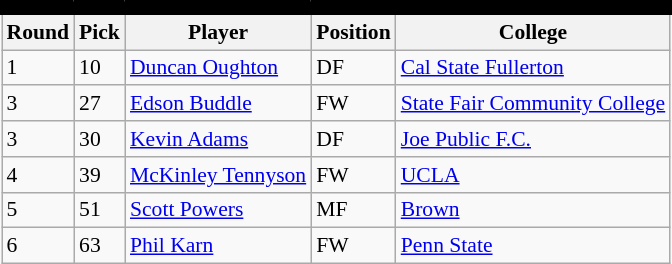<table class="wikitable sortable" style="text-align:center; font-size:90%; text-align:left;">
<tr style="border-spacing: 2px; border: 2px solid black;">
<td colspan="7" bgcolor="#000000" color="#000000" border="#FED000" align="center"><strong></strong></td>
</tr>
<tr>
<th><strong>Round</strong></th>
<th><strong>Pick</strong></th>
<th><strong>Player</strong></th>
<th><strong>Position</strong></th>
<th><strong>College</strong></th>
</tr>
<tr>
<td>1</td>
<td>10</td>
<td> <a href='#'>Duncan Oughton</a></td>
<td>DF</td>
<td><a href='#'>Cal State Fullerton</a></td>
</tr>
<tr>
<td>3</td>
<td>27</td>
<td> <a href='#'>Edson Buddle</a></td>
<td>FW</td>
<td><a href='#'>State Fair Community College</a></td>
</tr>
<tr>
<td>3</td>
<td>30</td>
<td> <a href='#'>Kevin Adams</a></td>
<td>DF</td>
<td><a href='#'>Joe Public F.C.</a></td>
</tr>
<tr>
<td>4</td>
<td>39</td>
<td> <a href='#'>McKinley Tennyson</a></td>
<td>FW</td>
<td><a href='#'>UCLA</a></td>
</tr>
<tr>
<td>5</td>
<td>51</td>
<td> <a href='#'>Scott Powers</a></td>
<td>MF</td>
<td><a href='#'>Brown</a></td>
</tr>
<tr>
<td>6</td>
<td>63</td>
<td> <a href='#'>Phil Karn</a></td>
<td>FW</td>
<td><a href='#'>Penn State</a></td>
</tr>
</table>
